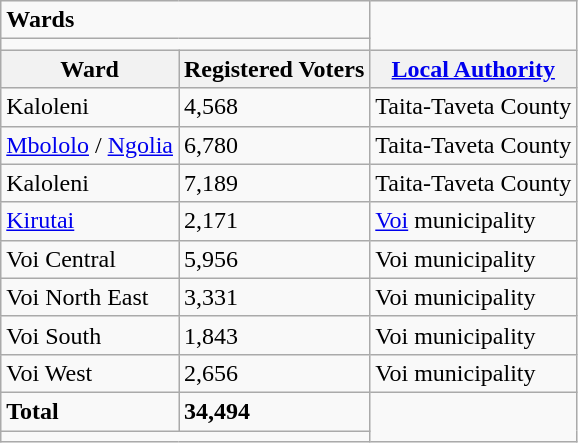<table class="wikitable">
<tr>
<td colspan="2"><strong>Wards</strong></td>
</tr>
<tr>
<td colspan="2"></td>
</tr>
<tr>
<th>Ward</th>
<th>Registered Voters</th>
<th><a href='#'>Local Authority</a></th>
</tr>
<tr>
<td>Kaloleni</td>
<td>4,568</td>
<td>Taita-Taveta County</td>
</tr>
<tr>
<td><a href='#'>Mbololo</a> / <a href='#'>Ngolia</a></td>
<td>6,780</td>
<td>Taita-Taveta County</td>
</tr>
<tr>
<td>Kaloleni</td>
<td>7,189</td>
<td>Taita-Taveta County</td>
</tr>
<tr>
<td><a href='#'>Kirutai</a></td>
<td>2,171</td>
<td><a href='#'>Voi</a> municipality</td>
</tr>
<tr>
<td>Voi Central</td>
<td>5,956</td>
<td>Voi municipality</td>
</tr>
<tr>
<td>Voi North East</td>
<td>3,331</td>
<td>Voi municipality</td>
</tr>
<tr>
<td>Voi South</td>
<td>1,843</td>
<td>Voi municipality</td>
</tr>
<tr>
<td>Voi West</td>
<td>2,656</td>
<td>Voi municipality</td>
</tr>
<tr>
<td><strong>Total</strong></td>
<td><strong>34,494</strong></td>
</tr>
<tr>
<td colspan="2"></td>
</tr>
</table>
